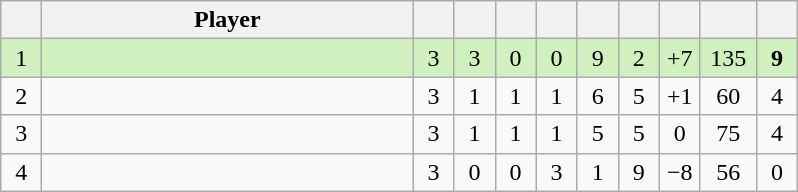<table class="wikitable" style="text-align:center; margin: 1em auto 1em auto, align:left">
<tr>
<th width=20></th>
<th width=240>Player</th>
<th width=20></th>
<th width=20></th>
<th width=20></th>
<th width=20></th>
<th width=20></th>
<th width=20></th>
<th width=20></th>
<th width=30></th>
<th width=20></th>
</tr>
<tr style="background:#D0F0C0;">
<td>1</td>
<td align=left></td>
<td>3</td>
<td>3</td>
<td>0</td>
<td>0</td>
<td>9</td>
<td>2</td>
<td>+7</td>
<td>135</td>
<td><strong>9</strong></td>
</tr>
<tr style=>
<td>2</td>
<td align=left></td>
<td>3</td>
<td>1</td>
<td>1</td>
<td>1</td>
<td>6</td>
<td>5</td>
<td>+1</td>
<td>60</td>
<td>4</td>
</tr>
<tr style=>
<td>3</td>
<td align=left></td>
<td>3</td>
<td>1</td>
<td>1</td>
<td>1</td>
<td>5</td>
<td>5</td>
<td>0</td>
<td>75</td>
<td>4</td>
</tr>
<tr style=>
<td>4</td>
<td align=left></td>
<td>3</td>
<td>0</td>
<td>0</td>
<td>3</td>
<td>1</td>
<td>9</td>
<td>−8</td>
<td>56</td>
<td>0</td>
</tr>
</table>
